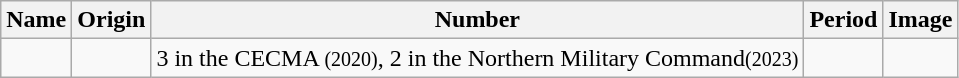<table class="wikitable mw-collapsible mw-collapsed">
<tr>
<th>Name</th>
<th>Origin</th>
<th>Number</th>
<th>Period</th>
<th>Image</th>
</tr>
<tr>
<td></td>
<td></td>
<td>3 in the CECMA <small>(2020)</small>, 2 in the Northern Military Command<small>(2023)</small></td>
<td></td>
<td><br></td>
</tr>
</table>
